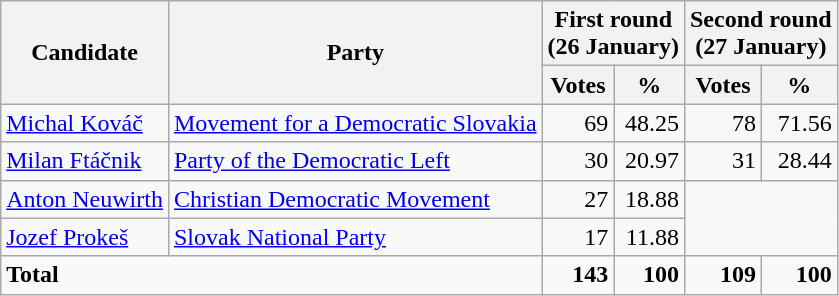<table class=wikitable style=text-align:right>
<tr>
<th rowspan=2>Candidate</th>
<th rowspan=2>Party</th>
<th colspan=2>First round<br>(26 January)</th>
<th colspan=2>Second round<br>(27 January)</th>
</tr>
<tr>
<th>Votes</th>
<th>%</th>
<th>Votes</th>
<th>%</th>
</tr>
<tr>
<td align=left><a href='#'>Michal Kováč</a></td>
<td align=left><a href='#'>Movement for a Democratic Slovakia</a></td>
<td>69</td>
<td>48.25</td>
<td>78</td>
<td>71.56</td>
</tr>
<tr>
<td align=left><a href='#'>Milan Ftáčnik</a></td>
<td align=left><a href='#'>Party of the Democratic Left</a></td>
<td>30</td>
<td>20.97</td>
<td>31</td>
<td>28.44</td>
</tr>
<tr>
<td align=left><a href='#'>Anton Neuwirth</a></td>
<td align=left><a href='#'>Christian Democratic Movement</a></td>
<td>27</td>
<td>18.88</td>
<td colspan=2 rowspan=2></td>
</tr>
<tr>
<td align=left><a href='#'>Jozef Prokeš</a></td>
<td align=left><a href='#'>Slovak National Party</a></td>
<td>17</td>
<td>11.88</td>
</tr>
<tr>
<td align=left colspan=2><strong>Total</strong></td>
<td><strong>143</strong></td>
<td><strong>100</strong></td>
<td><strong>109</strong></td>
<td><strong>100</strong></td>
</tr>
</table>
